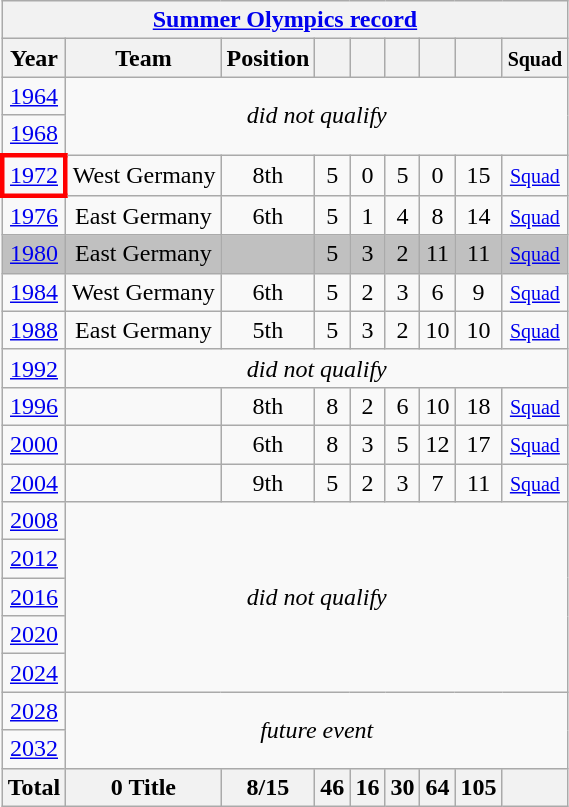<table class="wikitable" style="text-align: center;">
<tr>
<th colspan=9><a href='#'>Summer Olympics record</a></th>
</tr>
<tr>
<th>Year</th>
<th>Team</th>
<th>Position</th>
<th></th>
<th></th>
<th></th>
<th></th>
<th></th>
<th><small>Squad</small></th>
</tr>
<tr>
<td> <a href='#'>1964</a></td>
<td colspan=8 rowspan=2 align=center><em>did not qualify</em></td>
</tr>
<tr>
<td> <a href='#'>1968</a></td>
</tr>
<tr>
<td style="border: 3px solid red"> <a href='#'>1972</a></td>
<td>West Germany</td>
<td>8th</td>
<td>5</td>
<td>0</td>
<td>5</td>
<td>0</td>
<td>15</td>
<td><small><a href='#'>Squad</a></small></td>
</tr>
<tr>
<td> <a href='#'>1976</a></td>
<td>East Germany</td>
<td>6th</td>
<td>5</td>
<td>1</td>
<td>4</td>
<td>8</td>
<td>14</td>
<td><small><a href='#'>Squad</a></small></td>
</tr>
<tr bgcolor= silver>
<td> <a href='#'>1980</a></td>
<td>East Germany</td>
<td></td>
<td>5</td>
<td>3</td>
<td>2</td>
<td>11</td>
<td>11</td>
<td><small><a href='#'>Squad</a></small></td>
</tr>
<tr>
<td> <a href='#'>1984</a></td>
<td>West Germany</td>
<td>6th</td>
<td>5</td>
<td>2</td>
<td>3</td>
<td>6</td>
<td>9</td>
<td><small><a href='#'>Squad</a></small></td>
</tr>
<tr>
<td> <a href='#'>1988</a></td>
<td>East Germany</td>
<td>5th</td>
<td>5</td>
<td>3</td>
<td>2</td>
<td>10</td>
<td>10</td>
<td><small><a href='#'>Squad</a></small></td>
</tr>
<tr>
<td> <a href='#'>1992</a></td>
<td colspan=8 align=center><em>did not qualify</em></td>
</tr>
<tr>
<td> <a href='#'>1996</a></td>
<td></td>
<td>8th</td>
<td>8</td>
<td>2</td>
<td>6</td>
<td>10</td>
<td>18</td>
<td><small><a href='#'>Squad</a></small></td>
</tr>
<tr>
<td> <a href='#'>2000</a></td>
<td></td>
<td>6th</td>
<td>8</td>
<td>3</td>
<td>5</td>
<td>12</td>
<td>17</td>
<td><small><a href='#'>Squad</a></small></td>
</tr>
<tr>
<td> <a href='#'>2004</a></td>
<td></td>
<td>9th</td>
<td>5</td>
<td>2</td>
<td>3</td>
<td>7</td>
<td>11</td>
<td><small><a href='#'>Squad</a></small></td>
</tr>
<tr>
<td> <a href='#'>2008</a></td>
<td colspan=8 rowspan=5 align=center><em>did not qualify</em></td>
</tr>
<tr>
<td> <a href='#'>2012</a></td>
</tr>
<tr>
<td> <a href='#'>2016</a></td>
</tr>
<tr>
<td> <a href='#'>2020</a></td>
</tr>
<tr>
<td align=center> <a href='#'>2024</a></td>
</tr>
<tr>
<td align=center> <a href='#'>2028</a></td>
<td colspan =8 rowspan=2><em>future event</em></td>
</tr>
<tr>
<td align=center> <a href='#'>2032</a></td>
</tr>
<tr>
<th>Total</th>
<th>0 Title</th>
<th>8/15</th>
<th>46</th>
<th>16</th>
<th>30</th>
<th>64</th>
<th>105</th>
<th></th>
</tr>
</table>
